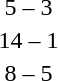<table style="text-align:center">
<tr>
<th width=200></th>
<th width=100></th>
<th width=200></th>
</tr>
<tr>
<td align=right><strong></strong></td>
<td>5 – 3</td>
<td align=left></td>
</tr>
<tr>
<td align=right><strong></strong></td>
<td>14 – 1</td>
<td align=left></td>
</tr>
<tr>
<td align=right><strong></strong></td>
<td>8 – 5</td>
<td align=left></td>
</tr>
</table>
